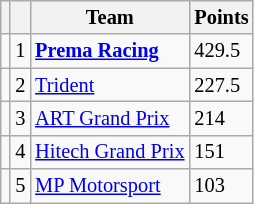<table class="wikitable" style="font-size: 85%;">
<tr>
<th></th>
<th></th>
<th>Team</th>
<th>Points</th>
</tr>
<tr>
<td align="left"></td>
<td align="center">1</td>
<td> <strong><a href='#'>Prema Racing</a></strong></td>
<td>429.5</td>
</tr>
<tr>
<td align="left"></td>
<td align="center">2</td>
<td> <a href='#'>Trident</a></td>
<td>227.5</td>
</tr>
<tr>
<td align="left"></td>
<td align="center">3</td>
<td> <a href='#'>ART Grand Prix</a></td>
<td>214</td>
</tr>
<tr>
<td align="left"></td>
<td align="center">4</td>
<td> <a href='#'>Hitech Grand Prix</a></td>
<td>151</td>
</tr>
<tr>
<td align="left"></td>
<td align="center">5</td>
<td> <a href='#'>MP Motorsport</a></td>
<td>103</td>
</tr>
</table>
